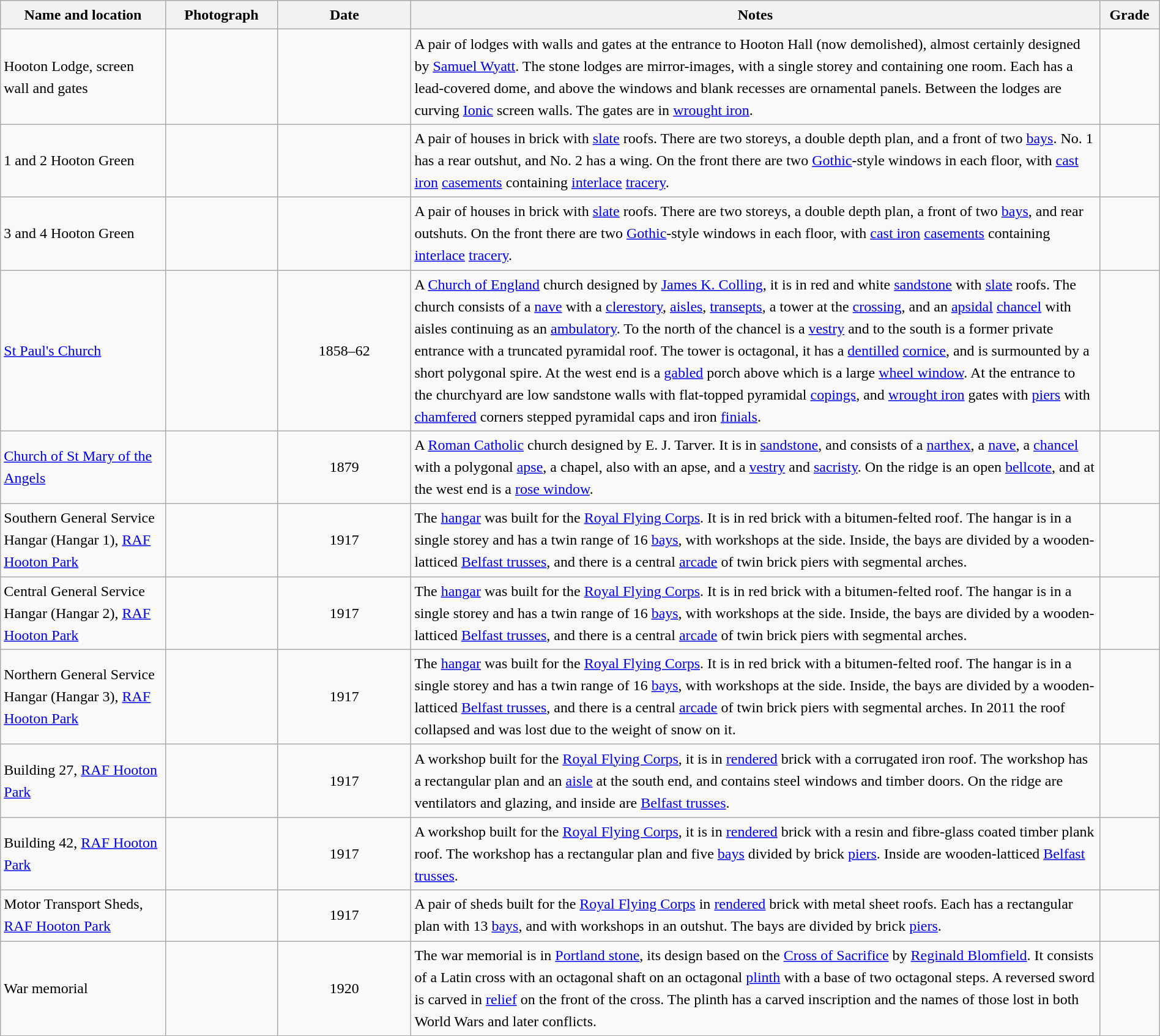<table class="wikitable sortable plainrowheaders" style="width:100%; border:0; text-align:left; line-height:150%;">
<tr>
<th scope="col" style="width:150px">Name and location</th>
<th scope="col" style="width:100px" class="unsortable">Photograph</th>
<th scope="col" style="width:120px">Date</th>
<th scope="col" style="width:650px" class="unsortable">Notes</th>
<th scope="col" style="width:50px">Grade</th>
</tr>
<tr>
<td>Hooton Lodge, screen wall and gates<br><small></small></td>
<td></td>
<td align="center"></td>
<td>A pair of lodges with walls and gates at the entrance to Hooton Hall (now demolished), almost certainly designed by <a href='#'>Samuel Wyatt</a>. The stone lodges are mirror-images, with a single storey and containing one room. Each has a lead-covered dome, and above the windows and blank recesses are ornamental panels. Between the lodges are curving <a href='#'>Ionic</a> screen walls. The gates are in <a href='#'>wrought iron</a>.</td>
<td align="center" ></td>
</tr>
<tr>
<td>1 and 2 Hooton Green<br><small></small></td>
<td></td>
<td align="center"></td>
<td>A pair of houses in brick with <a href='#'>slate</a> roofs. There are two storeys, a double depth plan, and a front of two <a href='#'>bays</a>. No. 1 has a rear outshut, and No. 2 has a wing. On the front there are two <a href='#'>Gothic</a>-style windows in each floor, with <a href='#'>cast iron</a> <a href='#'>casements</a> containing <a href='#'>interlace</a> <a href='#'>tracery</a>.</td>
<td align="center" ></td>
</tr>
<tr>
<td>3 and 4 Hooton Green<br><small></small></td>
<td></td>
<td align="center"></td>
<td>A pair of houses in brick with <a href='#'>slate</a> roofs. There are two storeys, a double depth plan, a front of two <a href='#'>bays</a>, and rear outshuts. On the front there are two <a href='#'>Gothic</a>-style windows in each floor, with <a href='#'>cast iron</a> <a href='#'>casements</a> containing <a href='#'>interlace</a> <a href='#'>tracery</a>.</td>
<td align="center" ></td>
</tr>
<tr>
<td><a href='#'>St Paul's Church</a><br><small></small></td>
<td></td>
<td align="center">1858–62</td>
<td>A <a href='#'>Church of England</a> church designed by <a href='#'>James K. Colling</a>, it is in red and white <a href='#'>sandstone</a> with <a href='#'>slate</a> roofs. The church consists of a <a href='#'>nave</a> with a <a href='#'>clerestory</a>, <a href='#'>aisles</a>, <a href='#'>transepts</a>, a tower at the <a href='#'>crossing</a>, and an <a href='#'>apsidal</a> <a href='#'>chancel</a> with aisles continuing as an <a href='#'>ambulatory</a>. To the north of the chancel is a <a href='#'>vestry</a> and to the south is a former private entrance with a truncated pyramidal roof. The tower is octagonal, it has a <a href='#'>dentilled</a> <a href='#'>cornice</a>, and is surmounted by a short polygonal spire. At the west end is a <a href='#'>gabled</a> porch above which is a large <a href='#'>wheel window</a>. At the entrance to the churchyard are low sandstone walls with flat-topped pyramidal <a href='#'>copings</a>, and <a href='#'>wrought iron</a> gates with <a href='#'>piers</a> with <a href='#'>chamfered</a> corners stepped pyramidal caps and iron <a href='#'>finials</a>.</td>
<td align="center" ></td>
</tr>
<tr>
<td><a href='#'>Church of St Mary of the Angels</a><br><small></small></td>
<td></td>
<td align="center">1879</td>
<td>A <a href='#'>Roman Catholic</a> church designed by E. J. Tarver. It is in <a href='#'>sandstone</a>, and consists of a <a href='#'>narthex</a>, a <a href='#'>nave</a>, a <a href='#'>chancel</a> with a polygonal <a href='#'>apse</a>, a chapel, also with an apse, and a <a href='#'>vestry</a> and <a href='#'>sacristy</a>. On the ridge is an open <a href='#'>bellcote</a>, and at the west end is a <a href='#'>rose window</a>.</td>
<td align="center" ></td>
</tr>
<tr>
<td>Southern General Service Hangar (Hangar 1), <a href='#'>RAF Hooton Park</a><br><small></small></td>
<td></td>
<td align="center">1917</td>
<td>The <a href='#'>hangar</a> was built for the <a href='#'>Royal Flying Corps</a>. It is in red brick with a bitumen-felted roof. The hangar is in a single storey and has a twin range of 16 <a href='#'>bays</a>, with workshops at the side. Inside, the bays are divided by a wooden-latticed <a href='#'>Belfast trusses</a>, and there is a central <a href='#'>arcade</a> of twin brick piers with segmental arches.</td>
<td align="center" ></td>
</tr>
<tr>
<td>Central General Service Hangar (Hangar 2), <a href='#'>RAF Hooton Park</a><br><small></small></td>
<td></td>
<td align="center">1917</td>
<td>The <a href='#'>hangar</a> was built for the <a href='#'>Royal Flying Corps</a>. It is in red brick with a bitumen-felted roof. The hangar is in a single storey and has a twin range of 16 <a href='#'>bays</a>, with workshops at the side. Inside, the bays are divided by a wooden-latticed <a href='#'>Belfast trusses</a>, and there is a central <a href='#'>arcade</a> of twin brick piers with segmental arches.</td>
<td align="center" ></td>
</tr>
<tr>
<td>Northern General Service Hangar (Hangar 3), <a href='#'>RAF Hooton Park</a><br><small></small></td>
<td></td>
<td align="center">1917</td>
<td>The <a href='#'>hangar</a> was built for the <a href='#'>Royal Flying Corps</a>. It is in red brick with a bitumen-felted roof. The hangar is in a single storey and has a twin range of 16 <a href='#'>bays</a>, with workshops at the side. Inside, the bays are divided by a wooden-latticed <a href='#'>Belfast trusses</a>, and there is a central <a href='#'>arcade</a> of twin brick piers with segmental arches. In 2011 the roof collapsed and was lost due to the weight of snow on it.</td>
<td align="center" ></td>
</tr>
<tr>
<td>Building 27, <a href='#'>RAF Hooton Park</a><br><small></small></td>
<td></td>
<td align="center">1917</td>
<td>A workshop built for the <a href='#'>Royal Flying Corps</a>, it is in <a href='#'>rendered</a> brick with a corrugated iron roof. The workshop has a rectangular plan and an <a href='#'>aisle</a> at the south end, and contains steel windows and timber doors. On the ridge are ventilators and glazing, and inside are <a href='#'>Belfast trusses</a>.</td>
<td align="center" ></td>
</tr>
<tr>
<td>Building 42, <a href='#'>RAF Hooton Park</a><br><small></small></td>
<td></td>
<td align="center">1917</td>
<td>A workshop built for the <a href='#'>Royal Flying Corps</a>, it is in <a href='#'>rendered</a> brick with a resin and fibre-glass coated timber plank roof. The workshop has a rectangular plan and five <a href='#'>bays</a> divided by brick <a href='#'>piers</a>. Inside are wooden-latticed <a href='#'>Belfast trusses</a>.</td>
<td align="center" ></td>
</tr>
<tr>
<td>Motor Transport Sheds,<br><a href='#'>RAF Hooton Park</a><br><small></small></td>
<td></td>
<td align="center">1917</td>
<td>A pair of sheds built for the <a href='#'>Royal Flying Corps</a> in <a href='#'>rendered</a> brick with metal sheet roofs. Each has a rectangular plan with 13 <a href='#'>bays</a>, and with workshops in an outshut. The bays are divided by brick <a href='#'>piers</a>.</td>
<td align="center" ></td>
</tr>
<tr>
<td>War memorial<br><small></small></td>
<td></td>
<td align="center">1920</td>
<td>The war memorial is in <a href='#'>Portland stone</a>, its design based on the <a href='#'>Cross of Sacrifice</a> by <a href='#'>Reginald Blomfield</a>. It consists of a Latin cross with an octagonal shaft on an octagonal <a href='#'>plinth</a> with a base of two octagonal steps. A reversed sword is carved in <a href='#'>relief</a> on the front of the cross. The plinth has a carved inscription and the names of those lost in both World Wars and later conflicts.</td>
<td align="center" ></td>
</tr>
<tr>
</tr>
</table>
